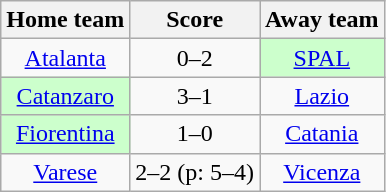<table class="wikitable" style="text-align: center">
<tr>
<th>Home team</th>
<th>Score</th>
<th>Away team</th>
</tr>
<tr>
<td><a href='#'>Atalanta</a></td>
<td>0–2</td>
<td bgcolor="#ccffcc"><a href='#'>SPAL</a></td>
</tr>
<tr>
<td bgcolor="#ccffcc"><a href='#'>Catanzaro</a></td>
<td>3–1</td>
<td><a href='#'>Lazio</a></td>
</tr>
<tr>
<td bgcolor="#ccffcc"><a href='#'>Fiorentina</a></td>
<td>1–0</td>
<td><a href='#'>Catania</a></td>
</tr>
<tr>
<td><a href='#'>Varese</a></td>
<td>2–2 (p: 5–4)</td>
<td><a href='#'>Vicenza</a></td>
</tr>
</table>
